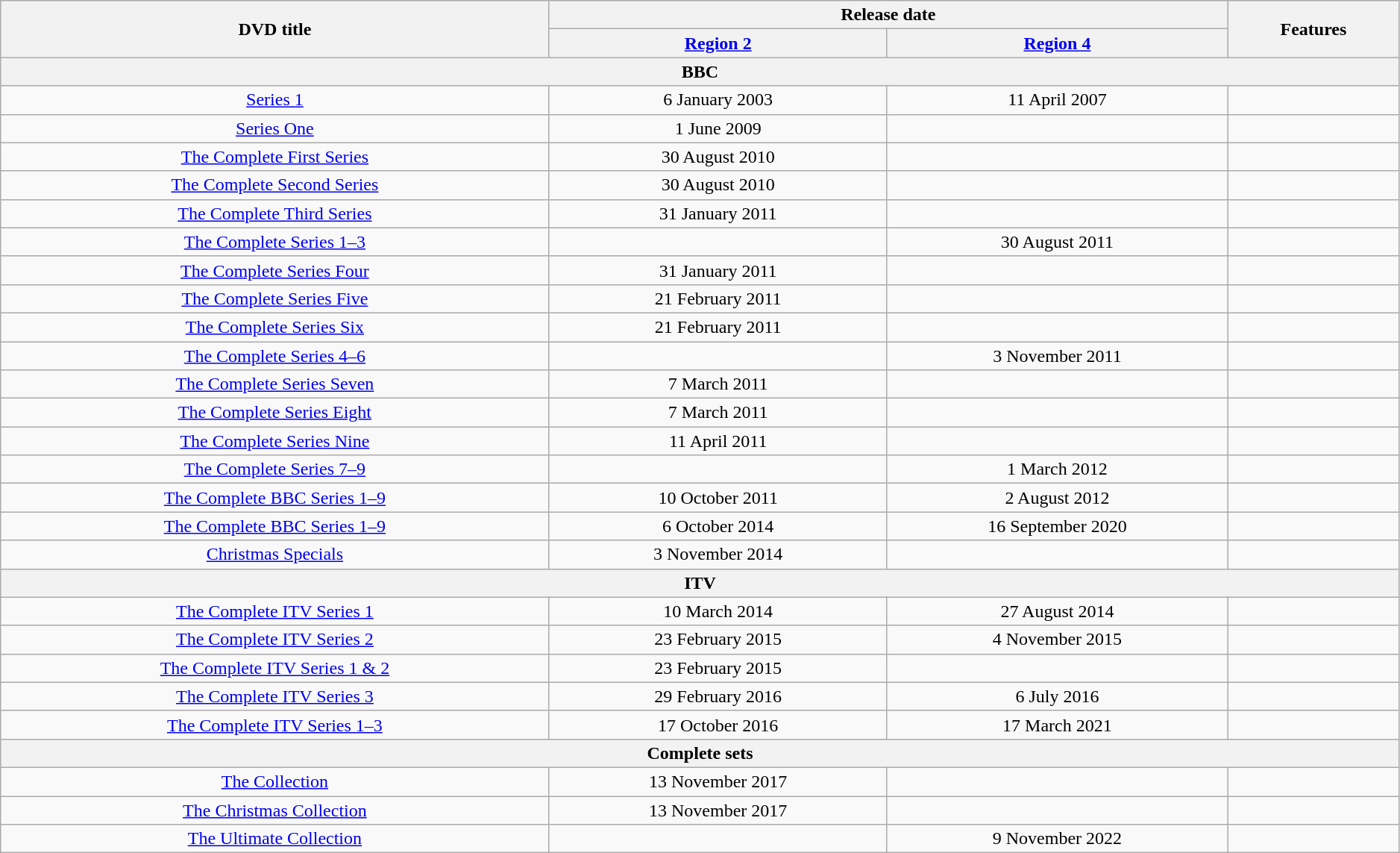<table class="wikitable" style="width:99%; text-align:center;">
<tr>
<th rowspan="2">DVD title</th>
<th colspan="2">Release date</th>
<th rowspan="2">Features</th>
</tr>
<tr>
<th><a href='#'>Region 2</a></th>
<th><a href='#'>Region 4</a></th>
</tr>
<tr>
<th colspan="4">BBC</th>
</tr>
<tr>
<td><a href='#'>Series 1</a></td>
<td>6 January 2003</td>
<td>11 April 2007</td>
<td></td>
</tr>
<tr>
<td><a href='#'>Series One</a> </td>
<td>1 June 2009</td>
<td></td>
<td></td>
</tr>
<tr>
<td><a href='#'>The Complete First Series</a> </td>
<td>30 August 2010</td>
<td></td>
<td></td>
</tr>
<tr>
<td><a href='#'>The Complete Second Series</a></td>
<td>30 August 2010</td>
<td></td>
<td></td>
</tr>
<tr>
<td><a href='#'>The Complete Third Series</a></td>
<td>31 January 2011</td>
<td></td>
<td></td>
</tr>
<tr>
<td><a href='#'>The Complete Series 1–3</a></td>
<td></td>
<td>30 August 2011</td>
<td></td>
</tr>
<tr>
<td><a href='#'>The Complete Series Four</a></td>
<td>31 January 2011</td>
<td></td>
<td></td>
</tr>
<tr>
<td><a href='#'>The Complete Series Five</a></td>
<td>21 February 2011</td>
<td></td>
<td></td>
</tr>
<tr>
<td><a href='#'>The Complete Series Six</a></td>
<td>21 February 2011</td>
<td></td>
<td></td>
</tr>
<tr>
<td><a href='#'>The Complete Series 4–6</a></td>
<td></td>
<td>3 November 2011</td>
<td></td>
</tr>
<tr>
<td><a href='#'>The Complete Series Seven</a></td>
<td>7 March 2011</td>
<td></td>
<td></td>
</tr>
<tr>
<td><a href='#'>The Complete Series Eight</a></td>
<td>7 March 2011</td>
<td></td>
<td></td>
</tr>
<tr>
<td><a href='#'>The Complete Series Nine</a></td>
<td>11 April 2011</td>
<td></td>
<td></td>
</tr>
<tr>
<td><a href='#'>The Complete Series 7–9</a></td>
<td></td>
<td>1 March 2012</td>
<td></td>
</tr>
<tr>
<td><a href='#'>The Complete BBC Series 1–9</a></td>
<td>10 October 2011</td>
<td>2 August 2012</td>
<td></td>
</tr>
<tr>
<td><a href='#'>The Complete BBC Series 1–9</a> </td>
<td>6 October 2014</td>
<td>16 September 2020</td>
<td></td>
</tr>
<tr>
<td><a href='#'>Christmas Specials</a></td>
<td>3 November 2014</td>
<td></td>
<td></td>
</tr>
<tr>
<th colspan="4">ITV</th>
</tr>
<tr>
<td><a href='#'>The Complete ITV Series 1</a></td>
<td>10 March 2014</td>
<td>27 August 2014</td>
<td></td>
</tr>
<tr>
<td><a href='#'>The Complete ITV Series 2</a></td>
<td>23 February 2015</td>
<td>4 November 2015</td>
<td></td>
</tr>
<tr>
<td><a href='#'>The Complete ITV Series 1 & 2</a></td>
<td>23 February 2015</td>
<td></td>
<td></td>
</tr>
<tr>
<td><a href='#'>The Complete ITV Series 3</a></td>
<td>29 February 2016</td>
<td>6 July 2016</td>
<td></td>
</tr>
<tr>
<td><a href='#'>The Complete ITV Series 1–3</a></td>
<td>17 October 2016</td>
<td>17 March 2021</td>
<td></td>
</tr>
<tr>
<th colspan="4">Complete sets</th>
</tr>
<tr>
<td><a href='#'>The Collection</a> </td>
<td>13 November 2017</td>
<td></td>
<td></td>
</tr>
<tr>
<td><a href='#'>The Christmas Collection</a> </td>
<td>13 November 2017</td>
<td></td>
<td></td>
</tr>
<tr>
<td><a href='#'>The Ultimate Collection</a></td>
<td></td>
<td>9 November 2022</td>
<td></td>
</tr>
</table>
